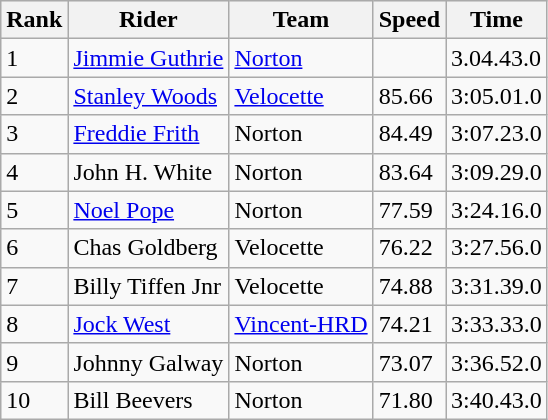<table class="wikitable">
<tr style="background:#efefef;">
<th>Rank</th>
<th>Rider</th>
<th>Team</th>
<th>Speed</th>
<th>Time</th>
</tr>
<tr>
<td>1</td>
<td> <a href='#'>Jimmie Guthrie</a></td>
<td><a href='#'>Norton</a></td>
<td></td>
<td>3.04.43.0</td>
</tr>
<tr>
<td>2</td>
<td> <a href='#'>Stanley Woods</a></td>
<td><a href='#'>Velocette</a></td>
<td>85.66</td>
<td>3:05.01.0</td>
</tr>
<tr>
<td>3</td>
<td> <a href='#'>Freddie Frith</a></td>
<td>Norton</td>
<td>84.49</td>
<td>3:07.23.0</td>
</tr>
<tr>
<td>4</td>
<td> John H. White</td>
<td>Norton</td>
<td>83.64</td>
<td>3:09.29.0</td>
</tr>
<tr>
<td>5</td>
<td> <a href='#'>Noel Pope</a></td>
<td>Norton</td>
<td>77.59</td>
<td>3:24.16.0</td>
</tr>
<tr>
<td>6</td>
<td> Chas Goldberg</td>
<td>Velocette</td>
<td>76.22</td>
<td>3:27.56.0</td>
</tr>
<tr>
<td>7</td>
<td> Billy Tiffen Jnr</td>
<td>Velocette</td>
<td>74.88</td>
<td>3:31.39.0</td>
</tr>
<tr>
<td>8</td>
<td> <a href='#'>Jock West</a></td>
<td><a href='#'>Vincent-HRD</a></td>
<td>74.21</td>
<td>3:33.33.0</td>
</tr>
<tr>
<td>9</td>
<td> Johnny Galway</td>
<td>Norton</td>
<td>73.07</td>
<td>3:36.52.0</td>
</tr>
<tr>
<td>10</td>
<td> Bill Beevers</td>
<td>Norton</td>
<td>71.80</td>
<td>3:40.43.0</td>
</tr>
</table>
